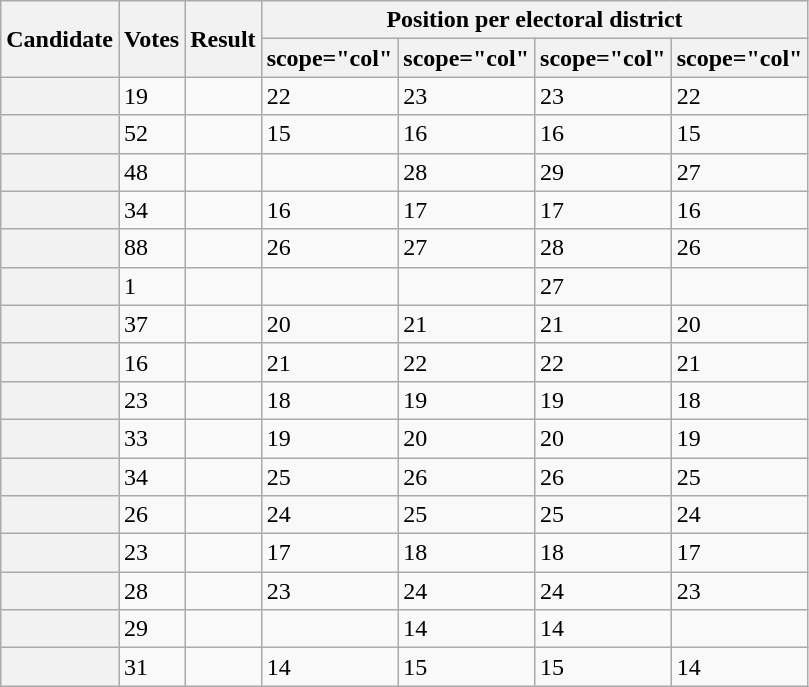<table class="wikitable sortable defaultright col3left">
<tr>
<th scope="col" rowspan="2">Candidate</th>
<th scope="col" rowspan="2">Votes</th>
<th scope="col" rowspan="2">Result</th>
<th scope="col" colspan="4">Position per electoral district</th>
</tr>
<tr>
<th>scope="col" </th>
<th>scope="col" </th>
<th>scope="col" </th>
<th>scope="col" </th>
</tr>
<tr>
<th scope="row"></th>
<td>19</td>
<td></td>
<td>22</td>
<td>23</td>
<td>23</td>
<td>22</td>
</tr>
<tr>
<th scope="row"></th>
<td>52</td>
<td></td>
<td>15</td>
<td>16</td>
<td>16</td>
<td>15</td>
</tr>
<tr>
<th scope="row"></th>
<td>48</td>
<td></td>
<td></td>
<td>28</td>
<td>29</td>
<td>27</td>
</tr>
<tr>
<th scope="row"></th>
<td>34</td>
<td></td>
<td>16</td>
<td>17</td>
<td>17</td>
<td>16</td>
</tr>
<tr>
<th scope="row"></th>
<td>88</td>
<td></td>
<td>26</td>
<td>27</td>
<td>28</td>
<td>26</td>
</tr>
<tr>
<th scope="row"></th>
<td>1</td>
<td></td>
<td></td>
<td></td>
<td>27</td>
<td></td>
</tr>
<tr>
<th scope="row"></th>
<td>37</td>
<td></td>
<td>20</td>
<td>21</td>
<td>21</td>
<td>20</td>
</tr>
<tr>
<th scope="row"></th>
<td>16</td>
<td></td>
<td>21</td>
<td>22</td>
<td>22</td>
<td>21</td>
</tr>
<tr>
<th scope="row"></th>
<td>23</td>
<td></td>
<td>18</td>
<td>19</td>
<td>19</td>
<td>18</td>
</tr>
<tr>
<th scope="row"></th>
<td>33</td>
<td></td>
<td>19</td>
<td>20</td>
<td>20</td>
<td>19</td>
</tr>
<tr>
<th scope="row"></th>
<td>34</td>
<td></td>
<td>25</td>
<td>26</td>
<td>26</td>
<td>25</td>
</tr>
<tr>
<th scope="row"></th>
<td>26</td>
<td></td>
<td>24</td>
<td>25</td>
<td>25</td>
<td>24</td>
</tr>
<tr>
<th scope="row"></th>
<td>23</td>
<td></td>
<td>17</td>
<td>18</td>
<td>18</td>
<td>17</td>
</tr>
<tr>
<th scope="row"></th>
<td>28</td>
<td></td>
<td>23</td>
<td>24</td>
<td>24</td>
<td>23</td>
</tr>
<tr>
<th scope="row"></th>
<td>29</td>
<td></td>
<td></td>
<td>14</td>
<td>14</td>
<td></td>
</tr>
<tr>
<th scope="row"></th>
<td>31</td>
<td></td>
<td>14</td>
<td>15</td>
<td>15</td>
<td>14</td>
</tr>
</table>
